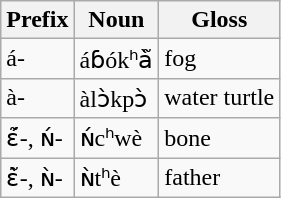<table class="wikitable">
<tr>
<th>Prefix</th>
<th>Noun</th>
<th>Gloss</th>
</tr>
<tr>
<td>á-</td>
<td>áɓókʰà̃</td>
<td>fog</td>
</tr>
<tr>
<td>à-</td>
<td>àlɔ̀kpɔ̀</td>
<td>water turtle</td>
</tr>
<tr>
<td>ɛ̃́-, ɴ́-</td>
<td>ɴ́cʰwè</td>
<td>bone</td>
</tr>
<tr>
<td>ɛ̃̀-, ɴ̀-</td>
<td>ɴ̀tʰè</td>
<td>father</td>
</tr>
</table>
